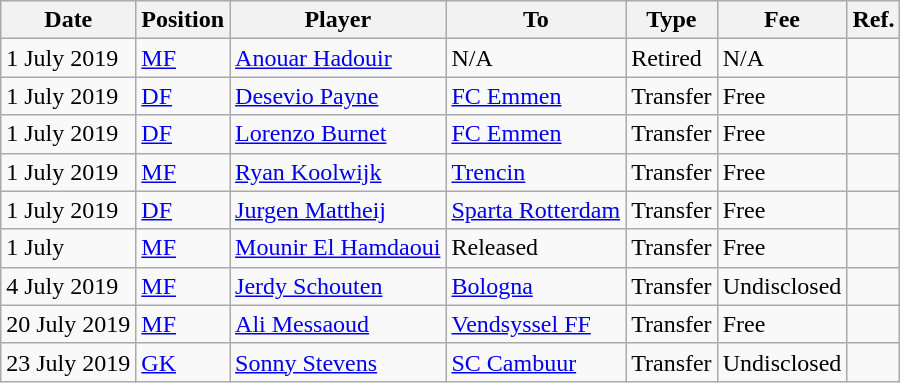<table class="wikitable">
<tr>
<th>Date</th>
<th>Position</th>
<th>Player</th>
<th>To</th>
<th><abbr>Type</abbr></th>
<th>Fee</th>
<th><abbr>Ref.</abbr></th>
</tr>
<tr>
<td>1 July 2019</td>
<td><a href='#'>MF</a></td>
<td> <a href='#'>Anouar Hadouir</a></td>
<td>N/A</td>
<td>Retired</td>
<td>N/A</td>
<td></td>
</tr>
<tr>
<td>1 July 2019</td>
<td><a href='#'>DF</a></td>
<td> <a href='#'>Desevio Payne</a></td>
<td> <a href='#'>FC Emmen</a></td>
<td>Transfer</td>
<td>Free</td>
<td></td>
</tr>
<tr>
<td>1 July 2019</td>
<td><a href='#'>DF</a></td>
<td> <a href='#'>Lorenzo Burnet</a></td>
<td> <a href='#'>FC Emmen</a></td>
<td>Transfer</td>
<td>Free</td>
<td></td>
</tr>
<tr>
<td>1 July 2019</td>
<td><a href='#'>MF</a></td>
<td> <a href='#'>Ryan Koolwijk</a></td>
<td> <a href='#'>Trencin</a></td>
<td>Transfer</td>
<td>Free</td>
<td></td>
</tr>
<tr>
<td>1 July 2019</td>
<td><a href='#'>DF</a></td>
<td> <a href='#'>Jurgen Mattheij</a></td>
<td> <a href='#'>Sparta Rotterdam</a></td>
<td>Transfer</td>
<td>Free</td>
<td></td>
</tr>
<tr>
<td>1 July</td>
<td><a href='#'>MF</a></td>
<td> <a href='#'>Mounir El Hamdaoui</a></td>
<td>Released</td>
<td>Transfer</td>
<td>Free</td>
<td></td>
</tr>
<tr>
<td>4 July 2019</td>
<td><a href='#'>MF</a></td>
<td>  <a href='#'>Jerdy Schouten</a></td>
<td> <a href='#'>Bologna</a></td>
<td>Transfer</td>
<td>Undisclosed</td>
<td></td>
</tr>
<tr>
<td>20 July 2019</td>
<td><a href='#'>MF</a></td>
<td> <a href='#'>Ali Messaoud</a></td>
<td> <a href='#'>Vendsyssel FF</a></td>
<td>Transfer</td>
<td>Free</td>
<td></td>
</tr>
<tr>
<td>23 July 2019</td>
<td><a href='#'>GK</a></td>
<td> <a href='#'>Sonny Stevens</a></td>
<td> <a href='#'>SC Cambuur</a></td>
<td>Transfer</td>
<td>Undisclosed</td>
<td></td>
</tr>
</table>
